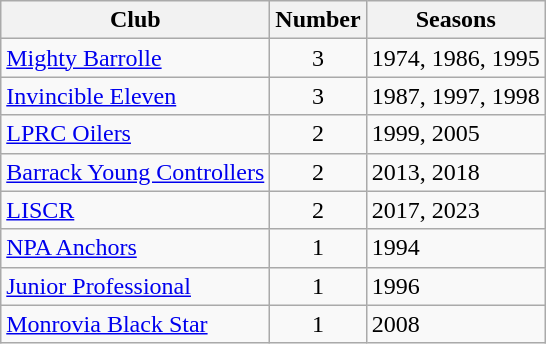<table class="wikitable sortable">
<tr>
<th>Club</th>
<th>Number</th>
<th>Seasons</th>
</tr>
<tr>
<td><a href='#'>Mighty Barrolle</a></td>
<td style="text-align:center">3</td>
<td>1974, 1986, 1995</td>
</tr>
<tr>
<td><a href='#'>Invincible Eleven</a></td>
<td style="text-align:center">3</td>
<td>1987, 1997, 1998</td>
</tr>
<tr>
<td><a href='#'>LPRC Oilers</a></td>
<td style="text-align:center">2</td>
<td>1999, 2005</td>
</tr>
<tr>
<td><a href='#'>Barrack Young Controllers</a></td>
<td style="text-align:center">2</td>
<td>2013, 2018</td>
</tr>
<tr>
<td><a href='#'>LISCR</a></td>
<td style="text-align:center">2</td>
<td>2017, 2023</td>
</tr>
<tr>
<td><a href='#'>NPA Anchors</a></td>
<td style="text-align:center">1</td>
<td>1994</td>
</tr>
<tr>
<td><a href='#'>Junior Professional</a></td>
<td style="text-align:center">1</td>
<td>1996</td>
</tr>
<tr>
<td><a href='#'>Monrovia Black Star</a></td>
<td style="text-align:center">1</td>
<td>2008</td>
</tr>
</table>
